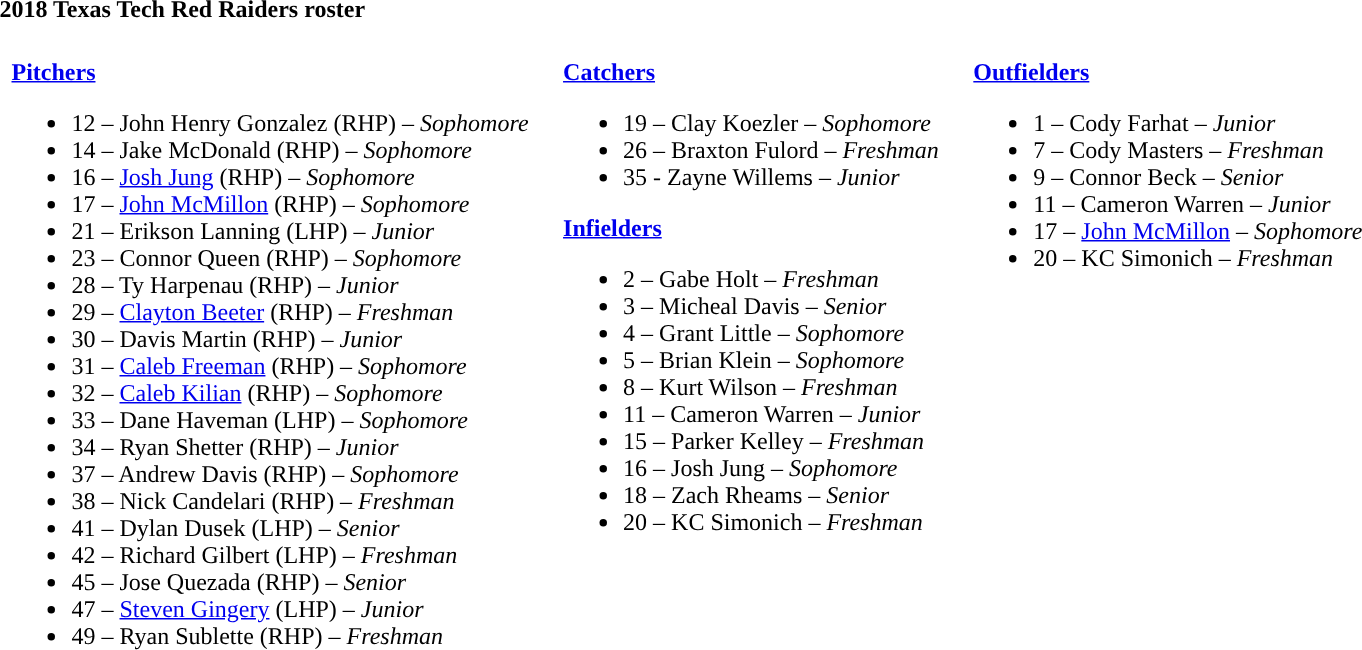<table class="toccolours" style="text-align: left;">
<tr>
<th colspan="9">2018 Texas Tech Red Raiders roster</th>
</tr>
<tr>
</tr>
<tr>
<td width="03"> </td>
<td valign="top"><br><strong><a href='#'>Pitchers</a></strong><ul><li>12 – John Henry Gonzalez (RHP) – <em>Sophomore</em></li><li>14 – Jake McDonald (RHP) – <em>Sophomore</em></li><li>16 – <a href='#'>Josh Jung</a> (RHP) – <em>Sophomore</em></li><li>17 – <a href='#'>John McMillon</a> (RHP) – <em>Sophomore</em></li><li>21 – Erikson Lanning (LHP) – <em>Junior</em></li><li>23 – Connor Queen (RHP) – <em>Sophomore</em></li><li>28 – Ty Harpenau (RHP) – <em>Junior</em></li><li>29 – <a href='#'>Clayton Beeter</a> (RHP) – <em>Freshman</em></li><li>30 – Davis Martin (RHP) – <em>Junior</em></li><li>31 – <a href='#'>Caleb Freeman</a> (RHP) – <em>Sophomore</em></li><li>32 – <a href='#'>Caleb Kilian</a> (RHP) – <em>Sophomore</em></li><li>33 – Dane Haveman (LHP) – <em>Sophomore</em></li><li>34 – Ryan Shetter (RHP) – <em>Junior</em></li><li>37 – Andrew Davis (RHP) – <em>Sophomore</em></li><li>38 – Nick Candelari (RHP) – <em>Freshman</em></li><li>41 – Dylan Dusek (LHP) – <em>Senior</em></li><li>42 – Richard Gilbert (LHP) – <em>Freshman</em></li><li>45 – Jose Quezada (RHP) – <em>Senior</em></li><li>47 – <a href='#'>Steven Gingery</a> (LHP) – <em>Junior</em></li><li>49 – Ryan Sublette (RHP) – <em>Freshman</em></li></ul></td>
<td width="15"> </td>
<td valign="top"><br><strong><a href='#'>Catchers</a></strong><ul><li>19 – Clay Koezler – <em>Sophomore</em></li><li>26 – Braxton Fulord – <em>Freshman</em></li><li>35 - Zayne Willems – <em>Junior</em></li></ul><strong><a href='#'>Infielders</a></strong><ul><li>2 – Gabe Holt – <em>Freshman</em></li><li>3 – Micheal Davis – <em>Senior</em></li><li>4 – Grant Little – <em>Sophomore</em></li><li>5 – Brian Klein – <em>Sophomore</em></li><li>8 – Kurt Wilson – <em>Freshman</em></li><li>11 – Cameron Warren – <em>Junior</em></li><li>15 – Parker Kelley – <em>Freshman</em></li><li>16 – Josh Jung – <em>Sophomore</em></li><li>18 – Zach Rheams – <em>Senior</em></li><li>20 – KC Simonich – <em>Freshman</em></li></ul></td>
<td width="15"> </td>
<td valign="top"><br><strong><a href='#'>Outfielders</a></strong><ul><li>1 – Cody Farhat – <em>Junior</em></li><li>7 – Cody Masters – <em>Freshman</em></li><li>9 – Connor Beck – <em>Senior</em></li><li>11 – Cameron Warren – <em>Junior</em></li><li>17 – <a href='#'>John McMillon</a> – <em>Sophomore</em></li><li>20 – KC Simonich – <em>Freshman</em></li></ul></td>
<td width="25"> </td>
</tr>
</table>
